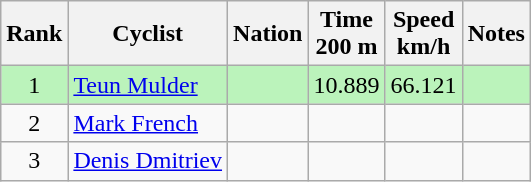<table class="wikitable sortable" style="text-align:center;">
<tr>
<th>Rank</th>
<th>Cyclist</th>
<th>Nation</th>
<th>Time<br>200 m</th>
<th>Speed<br>km/h</th>
<th>Notes</th>
</tr>
<tr bgcolor=bbf3bb>
<td>1</td>
<td align=left><a href='#'>Teun Mulder</a></td>
<td align=left></td>
<td>10.889</td>
<td>66.121</td>
<td></td>
</tr>
<tr>
<td>2</td>
<td align=left><a href='#'>Mark French</a></td>
<td align=left></td>
<td></td>
<td></td>
<td></td>
</tr>
<tr>
<td>3</td>
<td align=left><a href='#'>Denis Dmitriev</a></td>
<td align=left></td>
<td></td>
<td></td>
<td></td>
</tr>
</table>
